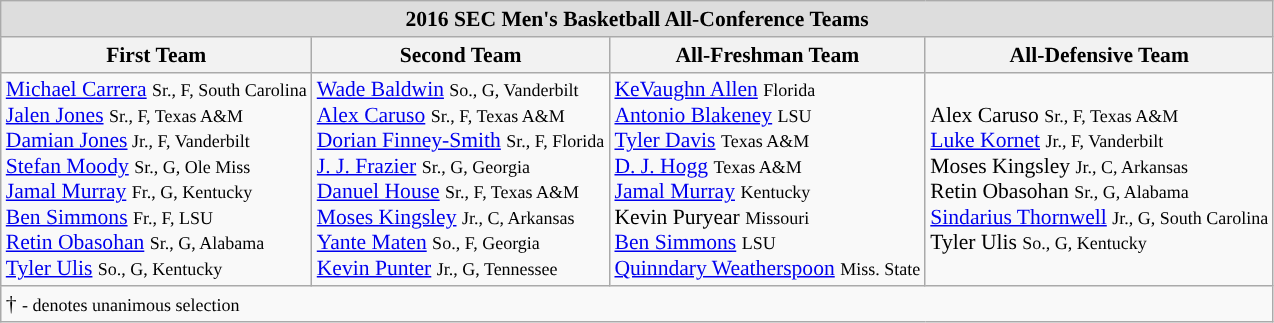<table class="wikitable" style="white-space:nowrap; font-size:90%;">
<tr>
<td colspan="7" style="text-align:center; background:#ddd;"><strong>2016 SEC Men's Basketball All-Conference Teams</strong></td>
</tr>
<tr>
<th>First Team</th>
<th>Second Team</th>
<th>All-Freshman Team</th>
<th>All-Defensive Team</th>
</tr>
<tr>
<td><a href='#'>Michael Carrera</a> <small>Sr., F, South Carolina</small><br><a href='#'>Jalen Jones</a> <small>Sr., F, Texas A&M</small><br><a href='#'>Damian Jones</a><small> Jr., F, Vanderbilt</small><br><a href='#'>Stefan Moody</a> <small>Sr., G, Ole Miss</small><br><a href='#'>Jamal Murray</a> <small>Fr., G, Kentucky</small><br><a href='#'>Ben Simmons</a> <small>Fr., F, LSU</small><br><a href='#'>Retin Obasohan</a> <small>Sr., G, Alabama</small><br><a href='#'>Tyler Ulis</a> <small>So., G, Kentucky</small><br></td>
<td><a href='#'>Wade Baldwin</a> <small>So., G, Vanderbilt</small><br><a href='#'>Alex Caruso</a> <small>Sr., F, Texas A&M</small><br><a href='#'>Dorian Finney-Smith</a> <small>Sr., F, Florida</small><br><a href='#'>J. J. Frazier</a> <small>Sr., G, Georgia</small><br><a href='#'>Danuel House</a> <small>Sr., F, Texas A&M</small><br><a href='#'>Moses Kingsley</a> <small>Jr., C, Arkansas</small><br><a href='#'>Yante Maten</a> <small>So., F, Georgia</small><br><a href='#'>Kevin Punter</a> <small>Jr., G, Tennessee</small><br></td>
<td><a href='#'>KeVaughn Allen</a> <small>Florida</small><br><a href='#'>Antonio Blakeney</a> <small>LSU</small><br><a href='#'>Tyler Davis</a> <small>Texas A&M</small><br><a href='#'>D. J. Hogg</a> <small>Texas A&M</small><br><a href='#'>Jamal Murray</a> <small>Kentucky</small><br>Kevin Puryear <small>Missouri</small><br><a href='#'>Ben Simmons</a> <small>LSU</small><br><a href='#'>Quinndary Weatherspoon</a> <small>Miss. State</small><br></td>
<td>Alex Caruso <small>Sr., F, Texas A&M</small><br><a href='#'>Luke Kornet</a> <small>Jr., F, Vanderbilt</small><br>Moses Kingsley <small>Jr., C, Arkansas</small><br>Retin Obasohan <small>Sr., G, Alabama</small><br><a href='#'>Sindarius Thornwell</a> <small>Jr., G, South Carolina</small><br>Tyler Ulis <small>So., G, Kentucky</small><br></td>
</tr>
<tr>
<td colspan="5" style="text-align:left;">† <small>- denotes unanimous selection</small></td>
</tr>
</table>
